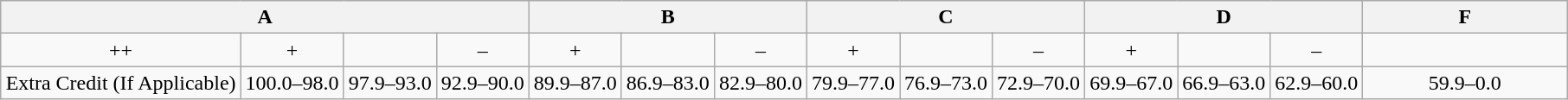<table class="wikitable" style="margin:auto;">
<tr>
<th colspan="4" style="width:150px;">A</th>
<th colspan="3" style="width:150px;">B</th>
<th colspan="3" style="width:150px;">C</th>
<th colspan="3" style="width:150px;">D</th>
<th style="width:150px;">F</th>
</tr>
<tr style="text-align:center;">
<td>++</td>
<td>+</td>
<td></td>
<td>–</td>
<td>+</td>
<td></td>
<td>–</td>
<td>+</td>
<td></td>
<td>–</td>
<td>+</td>
<td></td>
<td>–</td>
<td></td>
</tr>
<tr style="text-align:center;">
<td colspan="1">Extra Credit (If Applicable)</td>
<td>100.0–98.0</td>
<td>97.9–93.0</td>
<td>92.9–90.0</td>
<td>89.9–87.0</td>
<td>86.9–83.0</td>
<td>82.9–80.0</td>
<td>79.9–77.0</td>
<td>76.9–73.0</td>
<td>72.9–70.0</td>
<td>69.9–67.0</td>
<td>66.9–63.0</td>
<td>62.9–60.0</td>
<td>59.9–0.0</td>
</tr>
</table>
